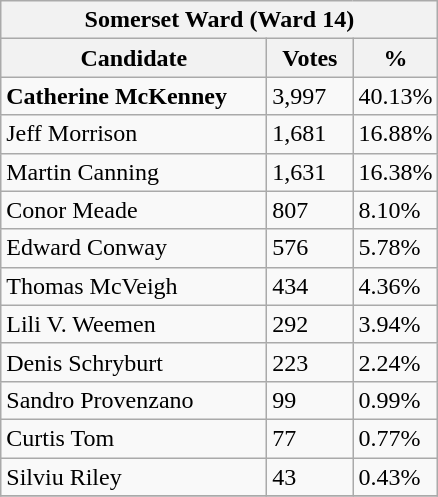<table class="wikitable">
<tr>
<th colspan="3">Somerset Ward (Ward 14)</th>
</tr>
<tr>
<th style="width: 170px">Candidate</th>
<th style="width: 50px">Votes</th>
<th style="width: 40px">%</th>
</tr>
<tr>
<td><strong>Catherine McKenney</strong></td>
<td>3,997</td>
<td>40.13%</td>
</tr>
<tr>
<td>Jeff Morrison</td>
<td>1,681</td>
<td>16.88%</td>
</tr>
<tr>
<td>Martin Canning</td>
<td>1,631</td>
<td>16.38%</td>
</tr>
<tr>
<td>Conor Meade</td>
<td>807</td>
<td>8.10%</td>
</tr>
<tr>
<td>Edward Conway</td>
<td>576</td>
<td>5.78%</td>
</tr>
<tr>
<td>Thomas McVeigh</td>
<td>434</td>
<td>4.36%</td>
</tr>
<tr>
<td>Lili V. Weemen</td>
<td>292</td>
<td>3.94%</td>
</tr>
<tr>
<td>Denis Schryburt</td>
<td>223</td>
<td>2.24%</td>
</tr>
<tr>
<td>Sandro Provenzano</td>
<td>99</td>
<td>0.99%</td>
</tr>
<tr>
<td>Curtis Tom</td>
<td>77</td>
<td>0.77%</td>
</tr>
<tr>
<td>Silviu Riley</td>
<td>43</td>
<td>0.43%</td>
</tr>
<tr>
</tr>
</table>
